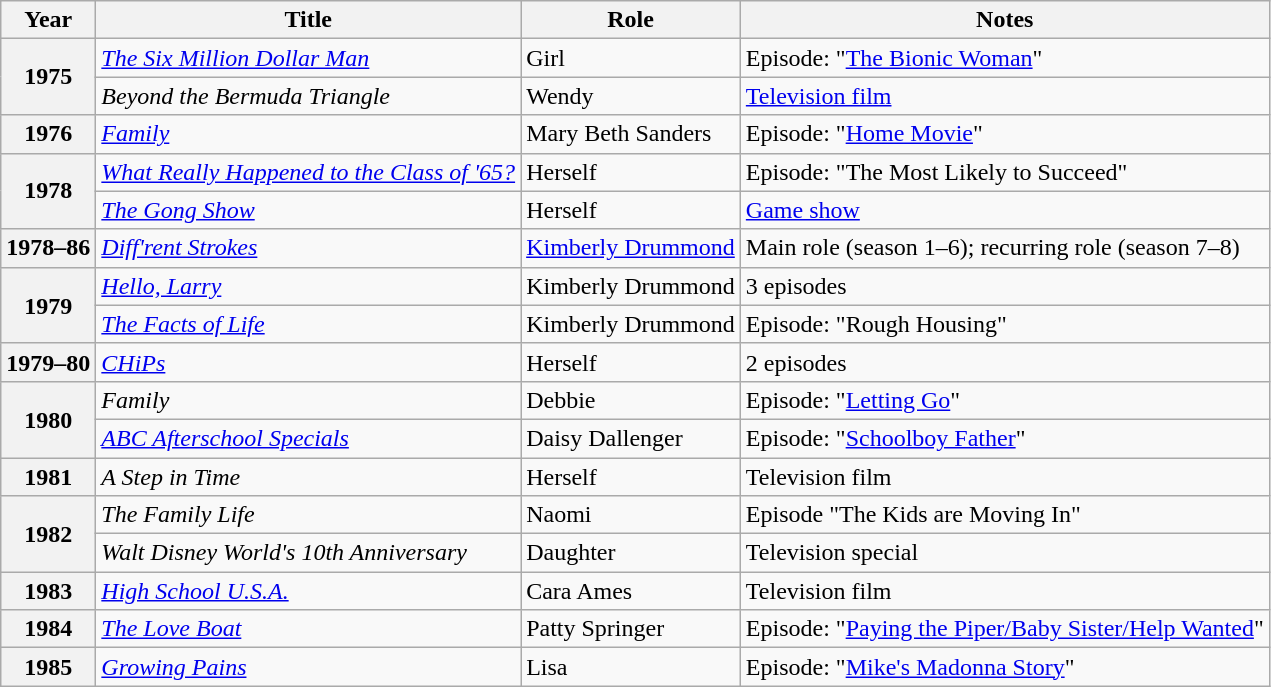<table class="wikitable plainrowheaders sortable">
<tr>
<th scope="col">Year</th>
<th scope="col">Title</th>
<th scope="col">Role</th>
<th scope="col" class="unsortable">Notes</th>
</tr>
<tr>
<th rowspan="2" scope="row">1975</th>
<td><em><a href='#'>The Six Million Dollar Man</a></em></td>
<td>Girl</td>
<td>Episode: "<a href='#'>The Bionic Woman</a>"</td>
</tr>
<tr>
<td><em>Beyond the Bermuda Triangle</em></td>
<td>Wendy</td>
<td><a href='#'>Television film</a></td>
</tr>
<tr>
<th scope="row">1976</th>
<td><em><a href='#'>Family</a></em></td>
<td>Mary Beth Sanders</td>
<td>Episode: "<a href='#'>Home Movie</a>"</td>
</tr>
<tr>
<th rowspan="2" scope="row">1978</th>
<td><em><a href='#'>What Really Happened to the Class of '65?</a></em></td>
<td>Herself</td>
<td>Episode: "The Most Likely to Succeed"</td>
</tr>
<tr>
<td><em><a href='#'>The Gong Show</a></em></td>
<td>Herself</td>
<td><a href='#'>Game show</a></td>
</tr>
<tr>
<th scope="row">1978–86</th>
<td><em><a href='#'>Diff'rent Strokes</a></em></td>
<td><a href='#'>Kimberly Drummond</a></td>
<td>Main role (season 1–6); recurring role (season 7–8)</td>
</tr>
<tr>
<th rowspan="2" scope="row">1979</th>
<td><em><a href='#'>Hello, Larry</a></em></td>
<td>Kimberly Drummond</td>
<td>3 episodes</td>
</tr>
<tr>
<td><em><a href='#'>The Facts of Life</a></em></td>
<td>Kimberly Drummond</td>
<td>Episode: "Rough Housing"</td>
</tr>
<tr>
<th scope="row">1979–80</th>
<td><em><a href='#'>CHiPs</a></em></td>
<td>Herself</td>
<td>2 episodes</td>
</tr>
<tr>
<th rowspan="2" scope="row">1980</th>
<td><em>Family</em></td>
<td>Debbie</td>
<td>Episode: "<a href='#'>Letting Go</a>"</td>
</tr>
<tr>
<td><em><a href='#'>ABC Afterschool Specials</a></em></td>
<td>Daisy Dallenger</td>
<td>Episode: "<a href='#'>Schoolboy Father</a>"</td>
</tr>
<tr>
<th scope="row">1981</th>
<td><em>A Step in Time</em></td>
<td>Herself</td>
<td>Television film</td>
</tr>
<tr>
<th rowspan="2" scope="row">1982</th>
<td><em>The Family Life</em></td>
<td>Naomi</td>
<td>Episode "The Kids are Moving In"</td>
</tr>
<tr>
<td><em>Walt Disney World's 10th Anniversary</em></td>
<td>Daughter</td>
<td>Television special</td>
</tr>
<tr>
<th scope="row">1983</th>
<td><em><a href='#'>High School U.S.A.</a></em></td>
<td>Cara Ames</td>
<td>Television film</td>
</tr>
<tr>
<th scope="row">1984</th>
<td><em><a href='#'>The Love Boat</a></em></td>
<td>Patty Springer</td>
<td>Episode: "<a href='#'>Paying the Piper/Baby Sister/Help Wanted</a>"</td>
</tr>
<tr>
<th scope="row">1985</th>
<td><em><a href='#'>Growing Pains</a></em></td>
<td>Lisa</td>
<td>Episode: "<a href='#'>Mike's Madonna Story</a>"</td>
</tr>
</table>
